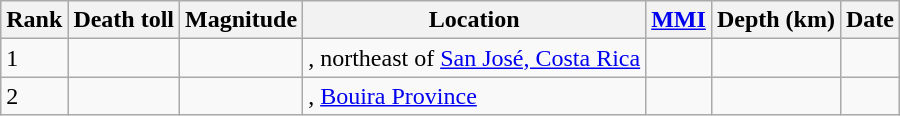<table class="sortable wikitable" style="font-size:100%;">
<tr>
<th>Rank</th>
<th>Death toll</th>
<th>Magnitude</th>
<th>Location</th>
<th><a href='#'>MMI</a></th>
<th>Depth (km)</th>
<th>Date</th>
</tr>
<tr>
<td>1</td>
<td></td>
<td></td>
<td>, northeast of <a href='#'>San José, Costa Rica</a></td>
<td></td>
<td></td>
<td></td>
</tr>
<tr>
<td>2</td>
<td></td>
<td></td>
<td>, <a href='#'>Bouira Province</a></td>
<td></td>
<td></td>
<td></td>
</tr>
</table>
